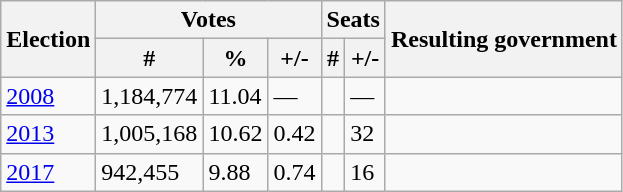<table class="wikitable">
<tr>
<th rowspan="2">Election</th>
<th colspan="3">Votes</th>
<th colspan="2">Seats</th>
<th rowspan="2">Resulting government</th>
</tr>
<tr>
<th>#</th>
<th>%</th>
<th>+/-</th>
<th>#</th>
<th>+/-</th>
</tr>
<tr>
<td><a href='#'>2008</a></td>
<td>1,184,774</td>
<td>11.04</td>
<td>—</td>
<td></td>
<td>—</td>
<td></td>
</tr>
<tr>
<td><a href='#'>2013</a></td>
<td>1,005,168</td>
<td>10.62</td>
<td> 0.42</td>
<td></td>
<td> 32</td>
<td></td>
</tr>
<tr>
<td><a href='#'>2017</a></td>
<td>942,455</td>
<td>9.88</td>
<td> 0.74</td>
<td></td>
<td> 16</td>
<td></td>
</tr>
</table>
